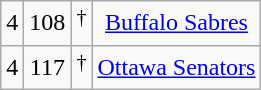<table class="wikitable sortable">
<tr align="center" bgcolor="">
<td>4</td>
<td>108</td>
<td> <sup>†</sup></td>
<td><a href='#'>Buffalo Sabres</a></td>
</tr>
<tr align="center" bgcolor="">
<td>4</td>
<td>117</td>
<td> <sup>†</sup></td>
<td><a href='#'>Ottawa Senators</a></td>
</tr>
</table>
